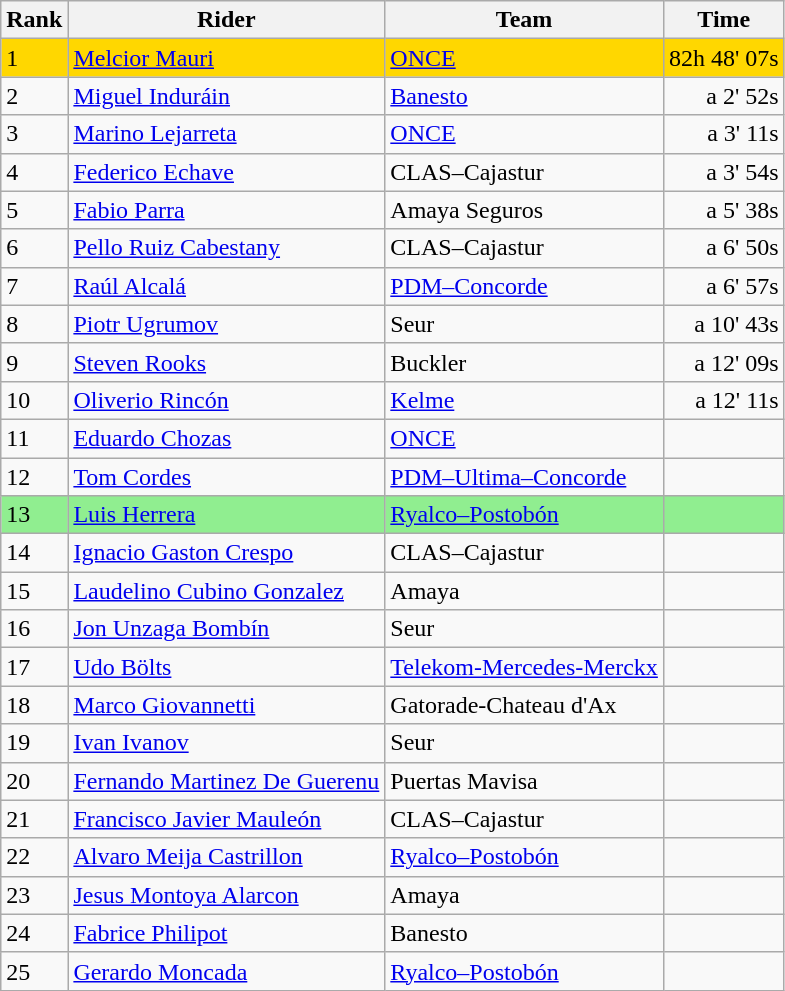<table class="wikitable">
<tr>
<th>Rank</th>
<th>Rider</th>
<th>Team</th>
<th>Time</th>
</tr>
<tr bgcolor=gold>
<td>1</td>
<td>	<a href='#'>Melcior Mauri</a></td>
<td><a href='#'>ONCE</a></td>
<td align="right">82h 48' 07s</td>
</tr>
<tr>
<td>2</td>
<td>	<a href='#'>Miguel Induráin</a></td>
<td><a href='#'>Banesto</a></td>
<td align="right">a 2' 52s</td>
</tr>
<tr>
<td>3</td>
<td>	<a href='#'>Marino Lejarreta</a></td>
<td><a href='#'>ONCE</a></td>
<td align="right">a 3' 11s</td>
</tr>
<tr>
<td>4</td>
<td>	<a href='#'>Federico Echave</a></td>
<td>CLAS–Cajastur</td>
<td align="right">a 3' 54s</td>
</tr>
<tr>
<td>5</td>
<td>	<a href='#'>Fabio Parra</a></td>
<td>Amaya Seguros</td>
<td align="right">a 5' 38s</td>
</tr>
<tr>
<td>6</td>
<td>	<a href='#'>Pello Ruiz Cabestany</a></td>
<td>CLAS–Cajastur</td>
<td align="right">a 6' 50s</td>
</tr>
<tr>
<td>7</td>
<td>	<a href='#'>Raúl Alcalá</a></td>
<td><a href='#'>PDM–Concorde</a></td>
<td align="right">a 6' 57s</td>
</tr>
<tr>
<td>8</td>
<td>	<a href='#'>Piotr Ugrumov</a></td>
<td>Seur</td>
<td align="right">a 10' 43s</td>
</tr>
<tr>
<td>9</td>
<td>	<a href='#'>Steven Rooks</a></td>
<td>Buckler</td>
<td align="right">a 12' 09s</td>
</tr>
<tr>
<td>10</td>
<td>	<a href='#'>Oliverio Rincón</a></td>
<td><a href='#'>Kelme</a></td>
<td align="right">a 12' 11s</td>
</tr>
<tr>
<td>11</td>
<td>	<a href='#'>Eduardo Chozas</a></td>
<td><a href='#'>ONCE</a></td>
<td align="right"></td>
</tr>
<tr>
<td>12</td>
<td>	<a href='#'>Tom Cordes</a></td>
<td><a href='#'>PDM–Ultima–Concorde</a></td>
<td align="right"></td>
</tr>
<tr bgcolor=lightgreen>
<td>13</td>
<td>	<a href='#'>Luis Herrera</a></td>
<td><a href='#'>Ryalco–Postobón</a></td>
<td align="right"></td>
</tr>
<tr>
<td>14</td>
<td>	<a href='#'>Ignacio Gaston Crespo</a></td>
<td>CLAS–Cajastur</td>
<td align="right"></td>
</tr>
<tr>
<td>15</td>
<td>	<a href='#'>Laudelino Cubino Gonzalez</a></td>
<td>Amaya</td>
<td align="right"></td>
</tr>
<tr>
<td>16</td>
<td>	<a href='#'>Jon Unzaga Bombín</a></td>
<td>Seur</td>
<td align="right"></td>
</tr>
<tr>
<td>17</td>
<td>	<a href='#'>Udo Bölts</a></td>
<td><a href='#'>Telekom-Mercedes-Merckx</a></td>
<td align="right"></td>
</tr>
<tr>
<td>18</td>
<td>	<a href='#'>Marco Giovannetti</a></td>
<td>Gatorade-Chateau d'Ax</td>
<td align="right"></td>
</tr>
<tr>
<td>19</td>
<td>	<a href='#'>Ivan Ivanov</a></td>
<td>Seur</td>
<td align="right"></td>
</tr>
<tr>
<td>20</td>
<td>	<a href='#'>Fernando Martinez De Guerenu</a></td>
<td>Puertas Mavisa</td>
<td align="right"></td>
</tr>
<tr>
<td>21</td>
<td>	<a href='#'>Francisco Javier Mauleón</a></td>
<td>CLAS–Cajastur</td>
<td align="right"></td>
</tr>
<tr>
<td>22</td>
<td>	<a href='#'>Alvaro Meija Castrillon</a></td>
<td><a href='#'>Ryalco–Postobón</a></td>
<td align="right"></td>
</tr>
<tr>
<td>23</td>
<td>	<a href='#'>Jesus Montoya Alarcon</a></td>
<td>Amaya</td>
<td align="right"></td>
</tr>
<tr>
<td>24</td>
<td>	<a href='#'>Fabrice Philipot</a></td>
<td>Banesto</td>
<td align="right"></td>
</tr>
<tr>
<td>25</td>
<td>	<a href='#'>Gerardo Moncada</a></td>
<td><a href='#'>Ryalco–Postobón</a></td>
<td align="right"></td>
</tr>
</table>
